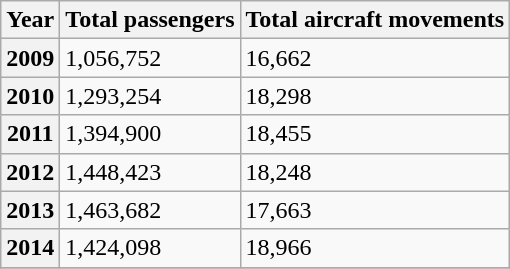<table class="wikitable">
<tr>
<th>Year</th>
<th>Total passengers</th>
<th>Total aircraft movements</th>
</tr>
<tr>
<th>2009</th>
<td>1,056,752</td>
<td>16,662</td>
</tr>
<tr>
<th>2010</th>
<td>1,293,254</td>
<td>18,298</td>
</tr>
<tr>
<th>2011</th>
<td>1,394,900</td>
<td>18,455</td>
</tr>
<tr>
<th>2012</th>
<td>1,448,423</td>
<td>18,248</td>
</tr>
<tr>
<th>2013</th>
<td>1,463,682</td>
<td>17,663</td>
</tr>
<tr>
<th>2014</th>
<td>1,424,098</td>
<td>18,966</td>
</tr>
<tr>
</tr>
</table>
